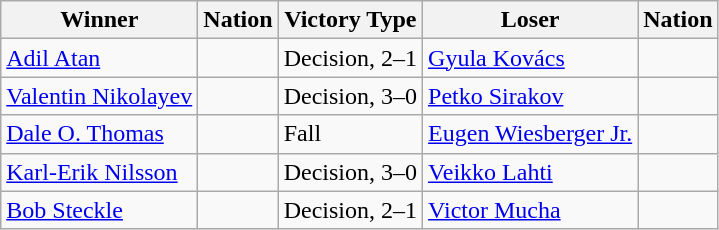<table class="wikitable sortable" style="text-align:left;">
<tr>
<th>Winner</th>
<th>Nation</th>
<th>Victory Type</th>
<th>Loser</th>
<th>Nation</th>
</tr>
<tr>
<td><a href='#'>Adil Atan</a></td>
<td></td>
<td>Decision, 2–1</td>
<td><a href='#'>Gyula Kovács</a></td>
<td></td>
</tr>
<tr>
<td><a href='#'>Valentin Nikolayev</a></td>
<td></td>
<td>Decision, 3–0</td>
<td><a href='#'>Petko Sirakov</a></td>
<td></td>
</tr>
<tr>
<td><a href='#'>Dale O. Thomas</a></td>
<td></td>
<td>Fall</td>
<td><a href='#'>Eugen Wiesberger Jr.</a></td>
<td></td>
</tr>
<tr>
<td><a href='#'>Karl-Erik Nilsson</a></td>
<td></td>
<td>Decision, 3–0</td>
<td><a href='#'>Veikko Lahti</a></td>
<td></td>
</tr>
<tr>
<td><a href='#'>Bob Steckle</a></td>
<td></td>
<td>Decision, 2–1</td>
<td><a href='#'>Victor Mucha</a></td>
<td></td>
</tr>
</table>
